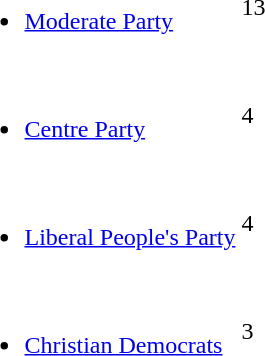<table>
<tr>
<td><br><ul><li><a href='#'>Moderate Party</a></li></ul></td>
<td><div>13</div></td>
</tr>
<tr>
<td><br><ul><li><a href='#'>Centre Party</a></li></ul></td>
<td><div>4</div></td>
</tr>
<tr>
<td><br><ul><li><a href='#'>Liberal People's Party</a></li></ul></td>
<td><div>4</div></td>
</tr>
<tr>
<td><br><ul><li><a href='#'>Christian Democrats</a></li></ul></td>
<td><div>3</div></td>
</tr>
</table>
